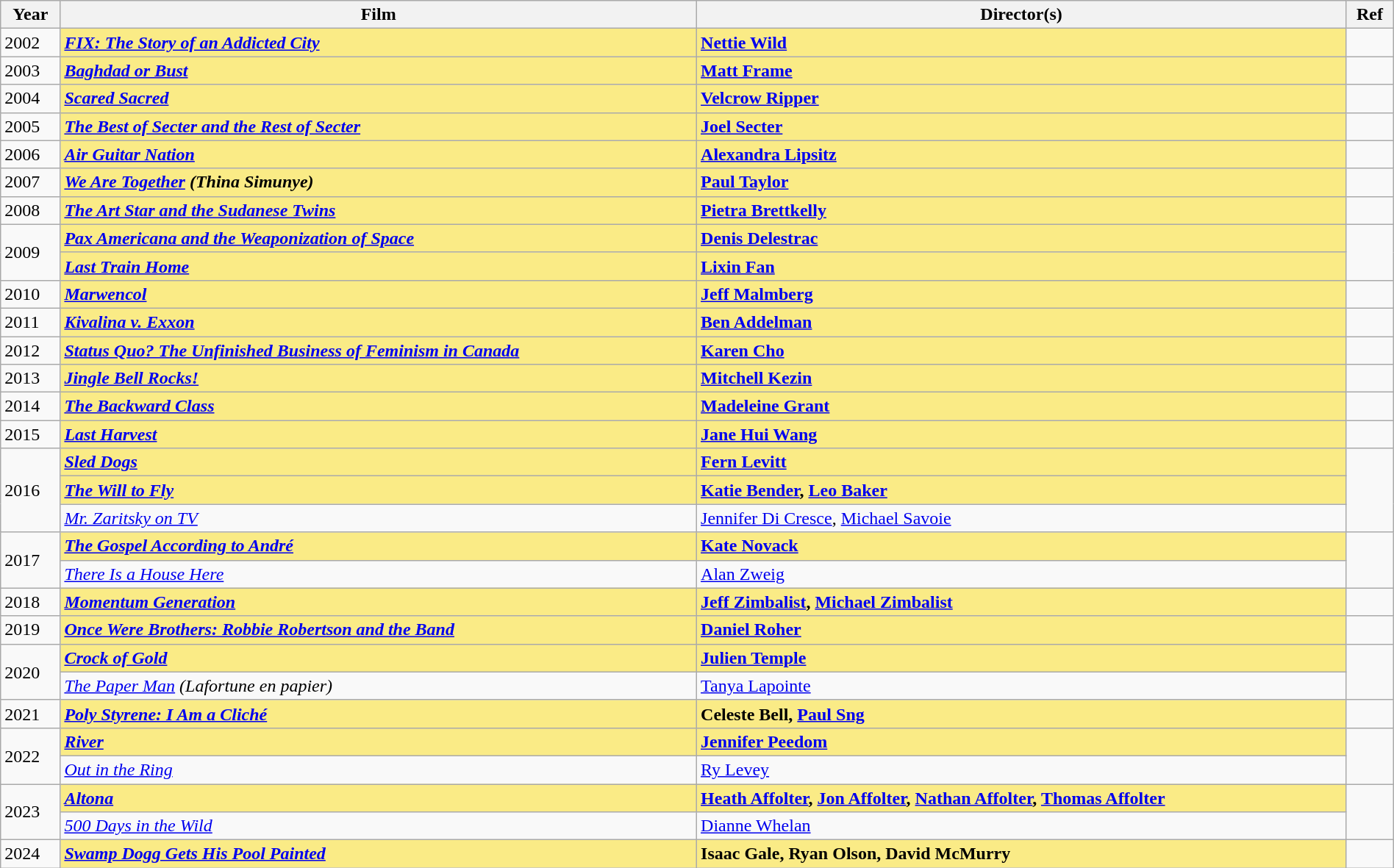<table class = "wikitable sortable" width=100%>
<tr>
<th>Year</th>
<th>Film</th>
<th>Director(s)</th>
<th>Ref</th>
</tr>
<tr>
<td>2002</td>
<td style="background:#FAEB86;"><strong><em><a href='#'>FIX: The Story of an Addicted City</a></em></strong></td>
<td style="background:#FAEB86;"><strong><a href='#'>Nettie Wild</a></strong></td>
<td></td>
</tr>
<tr>
<td>2003</td>
<td style="background:#FAEB86;"><strong><em><a href='#'>Baghdad or Bust</a></em></strong></td>
<td style="background:#FAEB86;"><strong><a href='#'>Matt Frame</a></strong></td>
<td></td>
</tr>
<tr>
<td>2004</td>
<td style="background:#FAEB86;"><strong><em><a href='#'>Scared Sacred</a></em></strong></td>
<td style="background:#FAEB86;"><strong><a href='#'>Velcrow Ripper</a></strong></td>
<td></td>
</tr>
<tr>
<td>2005</td>
<td style="background:#FAEB86;"><strong><em><a href='#'>The Best of Secter and the Rest of Secter</a></em></strong></td>
<td style="background:#FAEB86;"><strong><a href='#'>Joel Secter</a></strong></td>
<td></td>
</tr>
<tr>
<td>2006</td>
<td style="background:#FAEB86;"><strong><em><a href='#'>Air Guitar Nation</a></em></strong></td>
<td style="background:#FAEB86;"><strong><a href='#'>Alexandra Lipsitz</a></strong></td>
<td></td>
</tr>
<tr>
<td>2007</td>
<td style="background:#FAEB86;"><strong><em><a href='#'>We Are Together</a> (Thina Simunye)</em></strong></td>
<td style="background:#FAEB86;"><strong><a href='#'>Paul Taylor</a></strong></td>
<td></td>
</tr>
<tr>
<td>2008</td>
<td style="background:#FAEB86;"><strong><em><a href='#'>The Art Star and the Sudanese Twins</a></em></strong></td>
<td style="background:#FAEB86;"><strong><a href='#'>Pietra Brettkelly</a></strong></td>
<td></td>
</tr>
<tr>
<td rowspan=2>2009</td>
<td style="background:#FAEB86;"><strong><em><a href='#'>Pax Americana and the Weaponization of Space</a></em></strong></td>
<td style="background:#FAEB86;"><strong><a href='#'>Denis Delestrac</a></strong></td>
<td rowspan=2></td>
</tr>
<tr>
<td style="background:#FAEB86;"><strong><em><a href='#'>Last Train Home</a></em></strong></td>
<td style="background:#FAEB86;"><strong><a href='#'>Lixin Fan</a></strong></td>
</tr>
<tr>
<td>2010</td>
<td style="background:#FAEB86;"><strong><em><a href='#'>Marwencol</a></em></strong></td>
<td style="background:#FAEB86;"><strong><a href='#'>Jeff Malmberg</a></strong></td>
<td></td>
</tr>
<tr>
<td>2011</td>
<td style="background:#FAEB86;"><strong><em><a href='#'>Kivalina v. Exxon</a></em></strong></td>
<td style="background:#FAEB86;"><strong><a href='#'>Ben Addelman</a></strong></td>
<td></td>
</tr>
<tr>
<td>2012</td>
<td style="background:#FAEB86;"><strong><em><a href='#'>Status Quo? The Unfinished Business of Feminism in Canada</a></em></strong></td>
<td style="background:#FAEB86;"><strong><a href='#'>Karen Cho</a></strong></td>
<td></td>
</tr>
<tr>
<td>2013</td>
<td style="background:#FAEB86;"><strong><em><a href='#'>Jingle Bell Rocks!</a></em></strong></td>
<td style="background:#FAEB86;"><strong><a href='#'>Mitchell Kezin</a></strong></td>
<td></td>
</tr>
<tr>
<td>2014</td>
<td style="background:#FAEB86;"><strong><em><a href='#'>The Backward Class</a></em></strong></td>
<td style="background:#FAEB86;"><strong><a href='#'>Madeleine Grant</a></strong></td>
<td></td>
</tr>
<tr>
<td>2015</td>
<td style="background:#FAEB86;"><strong><em><a href='#'>Last Harvest</a></em></strong></td>
<td style="background:#FAEB86;"><strong><a href='#'>Jane Hui Wang</a></strong></td>
<td></td>
</tr>
<tr>
<td rowspan=3>2016</td>
<td style="background:#FAEB86;"><strong><em><a href='#'>Sled Dogs</a></em></strong></td>
<td style="background:#FAEB86;"><strong><a href='#'>Fern Levitt</a></strong></td>
<td rowspan=3></td>
</tr>
<tr>
<td style="background:#FAEB86;"><strong><em><a href='#'>The Will to Fly</a></em></strong></td>
<td style="background:#FAEB86;"><strong><a href='#'>Katie Bender</a>, <a href='#'>Leo Baker</a></strong></td>
</tr>
<tr>
<td><em><a href='#'>Mr. Zaritsky on TV</a></em></td>
<td><a href='#'>Jennifer Di Cresce</a>, <a href='#'>Michael Savoie</a></td>
</tr>
<tr>
<td rowspan=2>2017</td>
<td style="background:#FAEB86;"><strong><em><a href='#'>The Gospel According to André</a></em></strong></td>
<td style="background:#FAEB86;"><strong><a href='#'>Kate Novack</a></strong></td>
<td rowspan=2></td>
</tr>
<tr>
<td><em><a href='#'>There Is a House Here</a></em></td>
<td><a href='#'>Alan Zweig</a></td>
</tr>
<tr>
<td>2018</td>
<td style="background:#FAEB86;"><strong><em><a href='#'>Momentum Generation</a></em></strong></td>
<td style="background:#FAEB86;"><strong><a href='#'>Jeff Zimbalist</a>, <a href='#'>Michael Zimbalist</a></strong></td>
<td></td>
</tr>
<tr>
<td>2019</td>
<td style="background:#FAEB86;"><strong><em><a href='#'>Once Were Brothers: Robbie Robertson and the Band</a></em></strong></td>
<td style="background:#FAEB86;"><strong><a href='#'>Daniel Roher</a></strong></td>
<td></td>
</tr>
<tr>
<td rowspan=2>2020</td>
<td style="background:#FAEB86;"><strong><em><a href='#'>Crock of Gold</a></em></strong></td>
<td style="background:#FAEB86;"><strong><a href='#'>Julien Temple</a></strong></td>
<td rowspan=2></td>
</tr>
<tr>
<td><em><a href='#'>The Paper Man</a> (Lafortune en papier)</em></td>
<td><a href='#'>Tanya Lapointe</a></td>
</tr>
<tr>
<td>2021</td>
<td style="background:#FAEB86;"><strong><em><a href='#'>Poly Styrene: I Am a Cliché</a></em></strong></td>
<td style="background:#FAEB86;"><strong>Celeste Bell, <a href='#'>Paul Sng</a></strong></td>
<td></td>
</tr>
<tr>
<td rowspan=2>2022</td>
<td style="background:#FAEB86;"><strong><em><a href='#'>River</a></em></strong></td>
<td style="background:#FAEB86;"><strong><a href='#'>Jennifer Peedom</a></strong></td>
<td rowspan=2></td>
</tr>
<tr>
<td><em><a href='#'>Out in the Ring</a></em></td>
<td><a href='#'>Ry Levey</a></td>
</tr>
<tr>
<td rowspan=2>2023</td>
<td style="background:#FAEB86;"><strong><em><a href='#'>Altona</a></em></strong></td>
<td style="background:#FAEB86;"><strong><a href='#'>Heath Affolter</a>, <a href='#'>Jon Affolter</a>, <a href='#'>Nathan Affolter</a>, <a href='#'>Thomas Affolter</a></strong></td>
<td rowspan=2></td>
</tr>
<tr>
<td><em><a href='#'>500 Days in the Wild</a></em></td>
<td><a href='#'>Dianne Whelan</a></td>
</tr>
<tr>
<td>2024</td>
<td style="background:#FAEB86;"><strong><em><a href='#'>Swamp Dogg Gets His Pool Painted</a></em></strong></td>
<td style="background:#FAEB86;"><strong>Isaac Gale, Ryan Olson, David McMurry</strong></td>
<td></td>
</tr>
</table>
